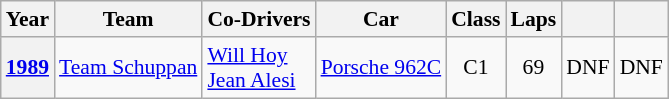<table class="wikitable" style="text-align:center; font-size:90%">
<tr>
<th>Year</th>
<th>Team</th>
<th>Co-Drivers</th>
<th>Car</th>
<th>Class</th>
<th>Laps</th>
<th></th>
<th></th>
</tr>
<tr>
<th><a href='#'>1989</a></th>
<td align="left"> <a href='#'>Team Schuppan</a></td>
<td align="left"> <a href='#'>Will Hoy</a><br> <a href='#'>Jean Alesi</a></td>
<td align="left"><a href='#'>Porsche 962C</a></td>
<td>C1</td>
<td>69</td>
<td>DNF</td>
<td>DNF</td>
</tr>
</table>
